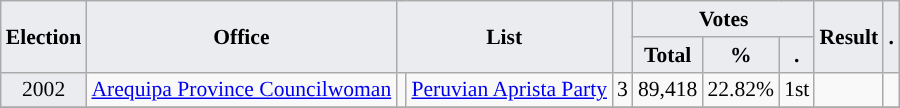<table class="wikitable" style="font-size:90%; text-align:center;">
<tr>
<th style="background-color:#EAECF0;" rowspan=2>Election</th>
<th style="background-color:#EAECF0;" rowspan=2>Office</th>
<th style="background-color:#EAECF0;" colspan=2 rowspan=2>List</th>
<th style="background-color:#EAECF0;" rowspan=2></th>
<th style="background-color:#EAECF0;" colspan=3>Votes</th>
<th style="background-color:#EAECF0;" rowspan=2>Result</th>
<th style="background-color:#EAECF0;" rowspan=2>.</th>
</tr>
<tr>
<th style="background-color:#EAECF0;">Total</th>
<th style="background-color:#EAECF0;">%</th>
<th style="background-color:#EAECF0;">.</th>
</tr>
<tr>
<td style="background-color:#EAECF0;">2002</td>
<td><a href='#'>Arequipa Province Councilwoman</a></td>
<td style="background-color:"></td>
<td><a href='#'>Peruvian Aprista Party</a></td>
<td>3</td>
<td>89,418</td>
<td>22.82%</td>
<td>1st</td>
<td></td>
<td></td>
</tr>
<tr>
</tr>
</table>
